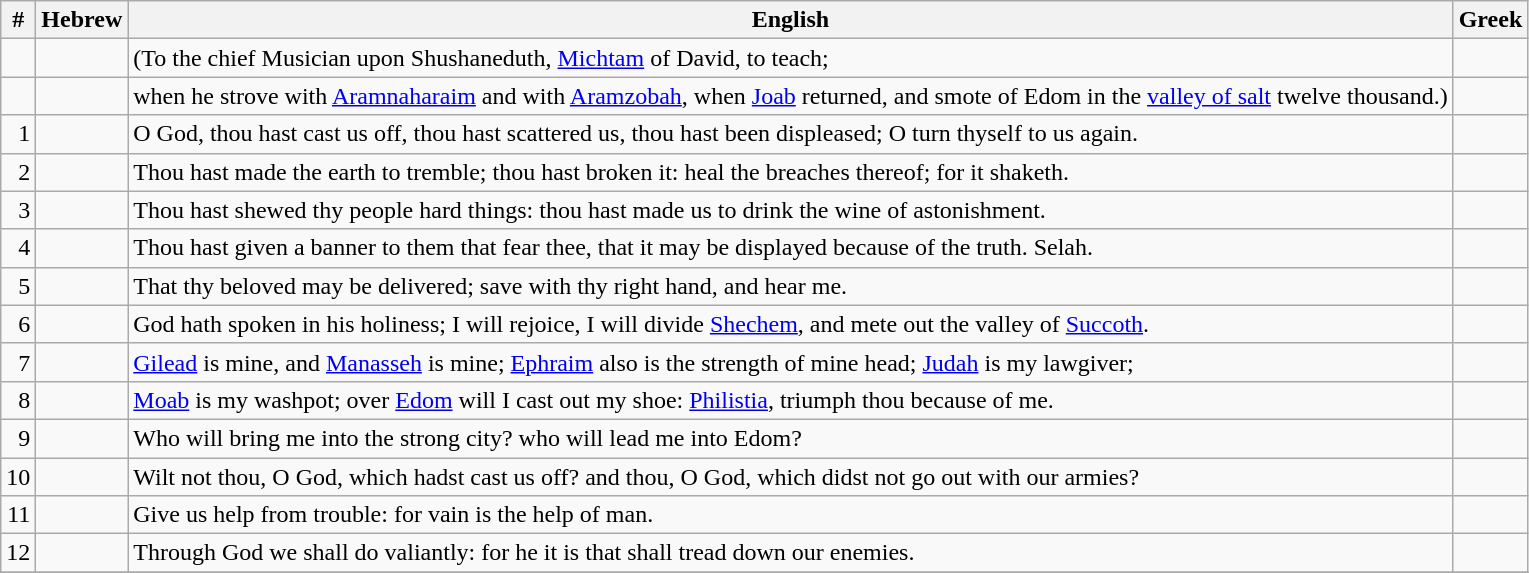<table class=wikitable>
<tr>
<th>#</th>
<th>Hebrew</th>
<th>English</th>
<th>Greek</th>
</tr>
<tr>
<td style="text-align:right"></td>
<td style="text-align:right"></td>
<td>(To the chief Musician upon Shushaneduth, <a href='#'>Michtam</a> of David, to teach;</td>
<td></td>
</tr>
<tr>
<td style="text-align:right"></td>
<td style="text-align:right"></td>
<td>when he strove with <a href='#'>Aramnaharaim</a> and with <a href='#'>Aramzobah</a>, when <a href='#'>Joab</a> returned, and smote of Edom in the <a href='#'>valley of salt</a> twelve thousand.)</td>
<td></td>
</tr>
<tr>
<td style="text-align:right">1</td>
<td style="text-align:right"></td>
<td>O God, thou hast cast us off, thou hast scattered us, thou hast been displeased; O turn thyself to us again.</td>
<td></td>
</tr>
<tr>
<td style="text-align:right">2</td>
<td style="text-align:right"></td>
<td>Thou hast made the earth to tremble; thou hast broken it: heal the breaches thereof; for it shaketh.</td>
<td></td>
</tr>
<tr>
<td style="text-align:right">3</td>
<td style="text-align:right"></td>
<td>Thou hast shewed thy people hard things: thou hast made us to drink the wine of astonishment.</td>
<td></td>
</tr>
<tr>
<td style="text-align:right">4</td>
<td style="text-align:right"></td>
<td>Thou hast given a banner to them that fear thee, that it may be displayed because of the truth. Selah.</td>
<td></td>
</tr>
<tr>
<td style="text-align:right">5</td>
<td style="text-align:right"></td>
<td>That thy beloved may be delivered; save with thy right hand, and hear me.</td>
<td></td>
</tr>
<tr>
<td style="text-align:right">6</td>
<td style="text-align:right"></td>
<td>God hath spoken in his holiness; I will rejoice, I will divide <a href='#'>Shechem</a>, and mete out the valley of <a href='#'>Succoth</a>.</td>
<td></td>
</tr>
<tr>
<td style="text-align:right">7</td>
<td style="text-align:right"></td>
<td><a href='#'>Gilead</a> is mine, and <a href='#'>Manasseh</a> is mine; <a href='#'>Ephraim</a> also is the strength of mine head; <a href='#'>Judah</a> is my lawgiver;</td>
<td></td>
</tr>
<tr>
<td style="text-align:right">8</td>
<td style="text-align:right"></td>
<td><a href='#'>Moab</a> is my washpot; over <a href='#'>Edom</a> will I cast out my shoe: <a href='#'>Philistia</a>, triumph thou because of me.</td>
<td></td>
</tr>
<tr>
<td style="text-align:right">9</td>
<td style="text-align:right"></td>
<td>Who will bring me into the strong city? who will lead me into Edom?</td>
<td></td>
</tr>
<tr>
<td style="text-align:right">10</td>
<td style="text-align:right"></td>
<td>Wilt not thou, O God, which hadst cast us off? and thou, O God, which didst not go out with our armies?</td>
<td></td>
</tr>
<tr>
<td style="text-align:right">11</td>
<td style="text-align:right"></td>
<td>Give us help from trouble: for vain is the help of man.</td>
<td></td>
</tr>
<tr>
<td style="text-align:right">12</td>
<td style="text-align:right"></td>
<td>Through God we shall do valiantly: for he it is that shall tread down our enemies.</td>
<td></td>
</tr>
<tr>
</tr>
</table>
